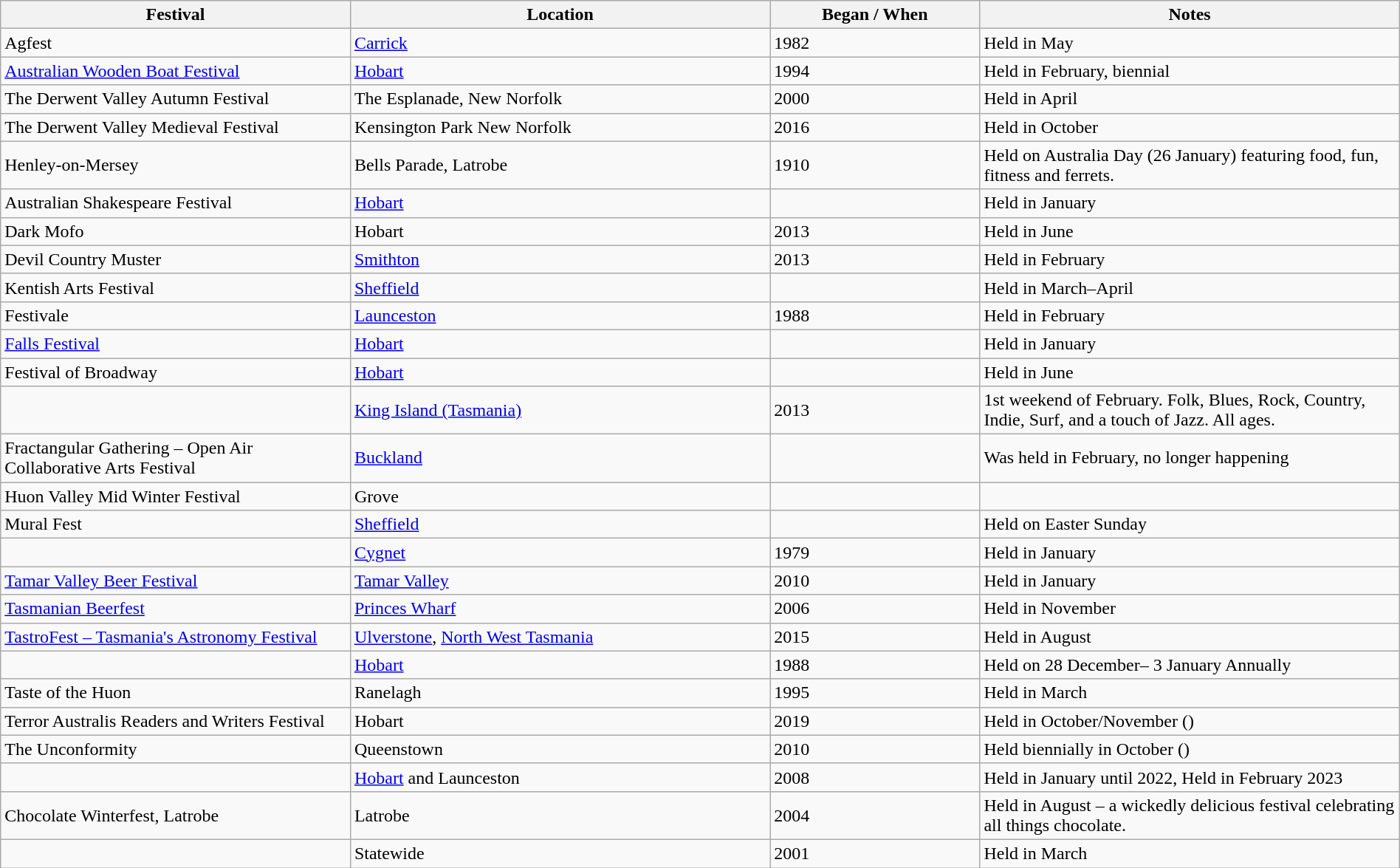<table class="wikitable sortable" style="width:100%;">
<tr>
<th style="width:25%;">Festival</th>
<th style="width:30%;">Location</th>
<th style="width:15%;">Began / When</th>
<th style="width:30%;">Notes</th>
</tr>
<tr style="text-align:left;">
<td>Agfest</td>
<td><a href='#'>Carrick</a></td>
<td>1982</td>
<td>Held in May</td>
</tr>
<tr style="text-align:left;">
<td><a href='#'>Australian Wooden Boat Festival</a></td>
<td><a href='#'>Hobart</a></td>
<td>1994</td>
<td>Held in February, biennial</td>
</tr>
<tr>
<td>The Derwent Valley Autumn Festival</td>
<td>The Esplanade, New Norfolk</td>
<td>2000</td>
<td>Held in April</td>
</tr>
<tr>
<td>The Derwent Valley Medieval Festival</td>
<td>Kensington Park New Norfolk</td>
<td>2016</td>
<td>Held in October</td>
</tr>
<tr style="text-align:left;">
<td>Henley-on-Mersey</td>
<td>Bells Parade, Latrobe</td>
<td>1910</td>
<td>Held on Australia Day (26 January) featuring food, fun, fitness and ferrets.</td>
</tr>
<tr style="text-align:left;">
<td>Australian Shakespeare Festival</td>
<td><a href='#'>Hobart</a></td>
<td></td>
<td>Held in January</td>
</tr>
<tr>
<td>Dark Mofo</td>
<td>Hobart</td>
<td>2013</td>
<td>Held in June</td>
</tr>
<tr style="text-align:left;">
<td>Devil Country Muster</td>
<td><a href='#'>Smithton</a></td>
<td>2013</td>
<td>Held in February</td>
</tr>
<tr style="text-align:left;">
<td>Kentish Arts Festival</td>
<td><a href='#'>Sheffield</a></td>
<td></td>
<td>Held in March–April</td>
</tr>
<tr style="text-align:left;">
<td>Festivale</td>
<td><a href='#'>Launceston</a></td>
<td>1988</td>
<td>Held in February</td>
</tr>
<tr style="text-align:left;">
<td><a href='#'>Falls Festival</a></td>
<td><a href='#'>Hobart</a></td>
<td></td>
<td>Held in January</td>
</tr>
<tr style="text-align:left;">
<td>Festival of Broadway</td>
<td><a href='#'>Hobart</a></td>
<td></td>
<td>Held in June</td>
</tr>
<tr style="text-align:left;">
<td></td>
<td><a href='#'>King Island (Tasmania)</a></td>
<td>2013</td>
<td>1st weekend of February. Folk, Blues, Rock, Country, Indie, Surf, and a touch of Jazz. All ages.</td>
</tr>
<tr style="text-align:left;">
<td>Fractangular Gathering – Open Air Collaborative Arts Festival</td>
<td><a href='#'>Buckland</a></td>
<td></td>
<td>Was held in February, no longer happening</td>
</tr>
<tr>
<td>Huon Valley Mid Winter Festival</td>
<td>Grove</td>
<td></td>
<td></td>
</tr>
<tr style="text-align:left;">
<td>Mural Fest</td>
<td><a href='#'>Sheffield</a></td>
<td></td>
<td>Held on Easter Sunday</td>
</tr>
<tr style="text-align:left;">
<td></td>
<td><a href='#'>Cygnet</a></td>
<td>1979</td>
<td>Held in January</td>
</tr>
<tr style="text-align:left;">
<td><a href='#'>Tamar Valley Beer Festival</a></td>
<td><a href='#'>Tamar Valley</a></td>
<td>2010</td>
<td>Held in January</td>
</tr>
<tr style="text-align:left;">
<td><a href='#'>Tasmanian Beerfest</a></td>
<td><a href='#'>Princes Wharf</a></td>
<td>2006</td>
<td>Held in November</td>
</tr>
<tr style="text-align:left;">
<td><a href='#'>TastroFest – Tasmania's Astronomy Festival</a></td>
<td><a href='#'>Ulverstone</a>, <a href='#'>North West Tasmania</a></td>
<td>2015</td>
<td>Held in August</td>
</tr>
<tr style="text-align:left;">
<td></td>
<td><a href='#'>Hobart</a></td>
<td>1988</td>
<td>Held on 28 December– 3 January Annually</td>
</tr>
<tr style="text-align:left;">
<td>Taste of the Huon</td>
<td>Ranelagh</td>
<td>1995</td>
<td>Held in March</td>
</tr>
<tr>
<td>Terror Australis Readers and Writers Festival</td>
<td>Hobart</td>
<td>2019</td>
<td>Held in October/November ()</td>
</tr>
<tr>
<td>The Unconformity</td>
<td>Queenstown</td>
<td>2010</td>
<td>Held biennially in October ()</td>
</tr>
<tr style="text-align:left;">
<td></td>
<td><a href='#'>Hobart</a> and Launceston</td>
<td>2008</td>
<td>Held in January until 2022, Held in February 2023</td>
</tr>
<tr style="text-align:left;">
<td>Chocolate Winterfest, Latrobe</td>
<td>Latrobe</td>
<td>2004</td>
<td>Held in August – a wickedly delicious festival celebrating all things chocolate.</td>
</tr>
<tr style="text-align:left;">
<td></td>
<td>Statewide</td>
<td>2001</td>
<td>Held in March</td>
</tr>
</table>
